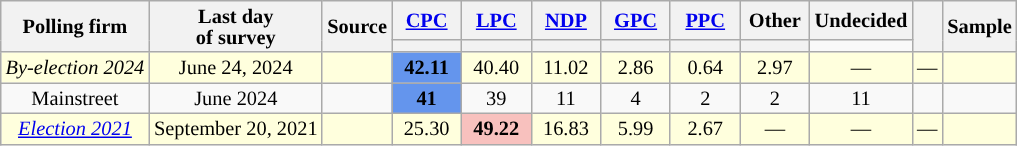<table class="wikitable sortable" style="text-align:center;font-size:85%;line-height:14px;" align="center">
<tr>
<th rowspan="2">Polling firm</th>
<th rowspan="2">Last day <br>of survey</th>
<th rowspan="2">Source</th>
<th class="unsortable" style="width:40px;"><a href='#'>CPC</a></th>
<th class="unsortable" style="width:40px;"><a href='#'>LPC</a></th>
<th class="unsortable" style="width:40px;"><a href='#'>NDP</a></th>
<th class="unsortable" style="width:40px;"><a href='#'>GPC</a></th>
<th class="unsortable" style="width:40px;"><a href='#'>PPC</a></th>
<th class="unsortable" style="width:40px;">Other</th>
<th class="unsortable" style="width:40px;">Undecided</th>
<th rowspan="2"></th>
<th rowspan="2">Sample</th>
</tr>
<tr style="line-height:5px;">
<th style="background:"></th>
<th style="background:"></th>
<th style="background:"></th>
<th style="background:"></th>
<th style="background:"></th>
<th style="background:"></th>
</tr>
<tr>
<td style="background:#ffd;"><em>By-election 2024</em></td>
<td style="background:#ffd;">June 24, 2024</td>
<td style="background:#ffd;"></td>
<td style="background:#6495ED;"><strong>42.11</strong></td>
<td style="background:#ffd;">40.40</td>
<td style="background:#ffd;">11.02</td>
<td style="background:#ffd;">2.86</td>
<td style="background:#ffd;">0.64</td>
<td style="background:#ffd;">2.97</td>
<td style="background:#ffd;">—</td>
<td style="background:#ffd;">—</td>
<td style="background:#ffd;"></td>
</tr>
<tr>
<td>Mainstreet</td>
<td>June 2024</td>
<td></td>
<td style="background:#6495ED"><strong>41</strong></td>
<td>39</td>
<td>11</td>
<td>4</td>
<td>2</td>
<td>2</td>
<td>11</td>
<td></td>
<td></td>
</tr>
<tr>
<td style="background:#ffd;"><em><a href='#'>Election 2021</a></em></td>
<td style="background:#ffd;">September 20, 2021</td>
<td style="background:#ffd;"></td>
<td style="background:#ffd;">25.30</td>
<td style="background:#f8c1be;"><strong>49.22</strong></td>
<td style="background:#ffd;">16.83</td>
<td style="background:#ffd;">5.99</td>
<td style="background:#ffd;">2.67</td>
<td style="background:#ffd;">—</td>
<td style="background:#ffd;">—</td>
<td style="background:#ffd;">—</td>
<td style="background:#ffd;"></td>
</tr>
</table>
